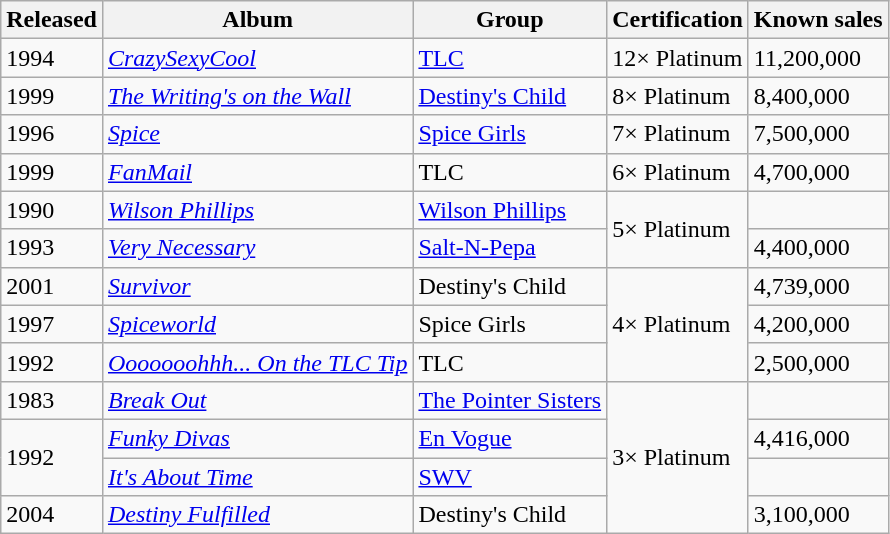<table class="wikitable">
<tr>
<th>Released</th>
<th>Album</th>
<th>Group</th>
<th>Certification</th>
<th>Known sales</th>
</tr>
<tr>
<td>1994</td>
<td><em><a href='#'>CrazySexyCool</a></em></td>
<td><a href='#'>TLC</a></td>
<td>12× Platinum</td>
<td>11,200,000</td>
</tr>
<tr>
<td>1999</td>
<td><em><a href='#'>The Writing's on the Wall</a></em></td>
<td><a href='#'>Destiny's Child</a></td>
<td>8× Platinum</td>
<td>8,400,000</td>
</tr>
<tr>
<td>1996</td>
<td><em><a href='#'>Spice</a></em></td>
<td><a href='#'>Spice Girls</a></td>
<td>7× Platinum</td>
<td>7,500,000</td>
</tr>
<tr>
<td>1999</td>
<td><em><a href='#'>FanMail</a></em></td>
<td>TLC</td>
<td>6× Platinum</td>
<td>4,700,000</td>
</tr>
<tr>
<td>1990</td>
<td><em><a href='#'>Wilson Phillips</a></em></td>
<td><a href='#'>Wilson Phillips</a></td>
<td rowspan=2>5× Platinum</td>
<td></td>
</tr>
<tr>
<td>1993</td>
<td><em><a href='#'>Very Necessary</a></em></td>
<td><a href='#'>Salt-N-Pepa</a></td>
<td>4,400,000</td>
</tr>
<tr>
<td>2001</td>
<td><em><a href='#'>Survivor</a></em></td>
<td>Destiny's Child</td>
<td rowspan=3>4× Platinum</td>
<td>4,739,000</td>
</tr>
<tr>
<td>1997</td>
<td><em><a href='#'>Spiceworld</a></em></td>
<td>Spice Girls</td>
<td>4,200,000</td>
</tr>
<tr>
<td>1992</td>
<td><em><a href='#'>Ooooooohhh... On the TLC Tip</a></em></td>
<td>TLC</td>
<td>2,500,000</td>
</tr>
<tr>
<td>1983</td>
<td><em><a href='#'>Break Out</a></em></td>
<td><a href='#'>The Pointer Sisters</a></td>
<td rowspan=4>3× Platinum</td>
<td></td>
</tr>
<tr>
<td rowspan=2>1992</td>
<td><em><a href='#'>Funky Divas</a></em></td>
<td><a href='#'>En Vogue</a></td>
<td>4,416,000</td>
</tr>
<tr>
<td><em><a href='#'>It's About Time</a></em></td>
<td><a href='#'>SWV</a></td>
<td></td>
</tr>
<tr>
<td>2004</td>
<td><em><a href='#'>Destiny Fulfilled</a></em></td>
<td>Destiny's Child</td>
<td>3,100,000</td>
</tr>
</table>
